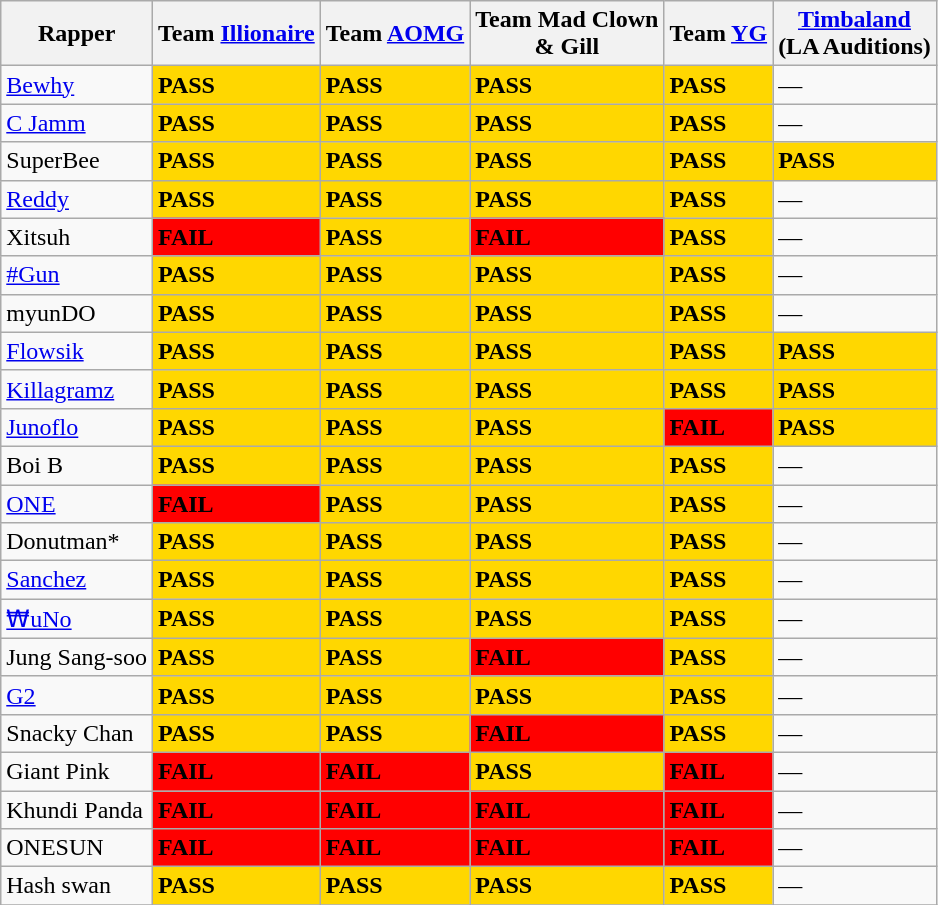<table class="wikitable">
<tr>
<th>Rapper</th>
<th>Team <a href='#'>Illionaire</a></th>
<th>Team <a href='#'>AOMG</a></th>
<th>Team Mad Clown <br> & Gill</th>
<th>Team <a href='#'>YG</a></th>
<th><a href='#'>Timbaland</a> <br>(LA Auditions)</th>
</tr>
<tr>
<td><a href='#'>Bewhy</a></td>
<td style="background:gold"><strong>PASS</strong></td>
<td style="background:gold"><strong>PASS</strong></td>
<td style="background:gold"><strong>PASS</strong></td>
<td style="background:gold"><strong>PASS</strong></td>
<td>—</td>
</tr>
<tr>
<td><a href='#'>C Jamm</a></td>
<td style="background:gold"><strong>PASS</strong></td>
<td style="background:gold"><strong>PASS</strong></td>
<td style="background:gold"><strong>PASS</strong></td>
<td style="background:gold"><strong>PASS</strong></td>
<td>—</td>
</tr>
<tr>
<td>SuperBee</td>
<td style="background:gold"><strong>PASS</strong></td>
<td style="background:gold"><strong>PASS</strong></td>
<td style="background:gold"><strong>PASS</strong></td>
<td style="background:gold"><strong>PASS</strong></td>
<td style="background:gold"><strong>PASS</strong></td>
</tr>
<tr>
<td><a href='#'>Reddy</a></td>
<td style="background:gold"><strong>PASS</strong></td>
<td style="background:gold"><strong>PASS</strong></td>
<td style="background:gold"><strong>PASS</strong></td>
<td style="background:gold"><strong>PASS</strong></td>
<td>—</td>
</tr>
<tr>
<td>Xitsuh</td>
<td style="background:red"><strong>FAIL</strong></td>
<td style="background:gold"><strong>PASS</strong></td>
<td style="background:red"><strong>FAIL</strong></td>
<td style="background:gold"><strong>PASS</strong></td>
<td>—</td>
</tr>
<tr>
<td><a href='#'>#Gun</a></td>
<td style="background:gold"><strong>PASS</strong></td>
<td style="background:gold"><strong>PASS</strong></td>
<td style="background:gold"><strong>PASS</strong></td>
<td style="background:gold"><strong>PASS</strong></td>
<td>—</td>
</tr>
<tr>
<td>myunDO</td>
<td style="background:gold"><strong>PASS</strong></td>
<td style="background:gold"><strong>PASS</strong></td>
<td style="background:gold"><strong>PASS</strong></td>
<td style="background:gold"><strong>PASS</strong></td>
<td>—</td>
</tr>
<tr>
<td><a href='#'>Flowsik</a></td>
<td style="background:gold"><strong>PASS</strong></td>
<td style="background:gold"><strong>PASS</strong></td>
<td style="background:gold"><strong>PASS</strong></td>
<td style="background:gold"><strong>PASS</strong></td>
<td style="background:gold"><strong>PASS</strong></td>
</tr>
<tr>
<td><a href='#'>Killagramz</a></td>
<td style="background:gold"><strong>PASS</strong></td>
<td style="background:gold"><strong>PASS</strong></td>
<td style="background:gold"><strong>PASS</strong></td>
<td style="background:gold"><strong>PASS</strong></td>
<td style="background:gold"><strong>PASS</strong></td>
</tr>
<tr>
<td><a href='#'>Junoflo</a></td>
<td style="background:gold"><strong>PASS</strong></td>
<td style="background:gold"><strong>PASS</strong></td>
<td style="background:gold"><strong>PASS</strong></td>
<td style="background:red"><strong>FAIL</strong></td>
<td style="background:gold"><strong>PASS</strong></td>
</tr>
<tr>
<td>Boi B</td>
<td style="background:gold"><strong>PASS</strong></td>
<td style="background:gold"><strong>PASS</strong></td>
<td style="background:gold"><strong>PASS</strong></td>
<td style="background:gold"><strong>PASS</strong></td>
<td>—</td>
</tr>
<tr>
<td><a href='#'>ONE</a></td>
<td style="background:red"><strong>FAIL</strong></td>
<td style="background:gold"><strong>PASS</strong></td>
<td style="background:gold"><strong>PASS</strong></td>
<td style="background:gold"><strong>PASS</strong></td>
<td>—</td>
</tr>
<tr>
<td>Donutman*</td>
<td style="background:gold"><strong>PASS</strong></td>
<td style="background:gold"><strong>PASS</strong></td>
<td style="background:gold"><strong>PASS</strong></td>
<td style="background:gold"><strong>PASS</strong></td>
<td>—</td>
</tr>
<tr>
<td><a href='#'>Sanchez</a></td>
<td style="background:gold"><strong>PASS</strong></td>
<td style="background:gold"><strong>PASS</strong></td>
<td style="background:gold"><strong>PASS</strong></td>
<td style="background:gold"><strong>PASS</strong></td>
<td>—</td>
</tr>
<tr>
<td><a href='#'>₩uNo</a></td>
<td style="background:gold"><strong>PASS</strong></td>
<td style="background:gold"><strong>PASS</strong></td>
<td style="background:gold"><strong>PASS</strong></td>
<td style="background:gold"><strong>PASS</strong></td>
<td>—</td>
</tr>
<tr>
<td>Jung Sang-soo</td>
<td style="background:gold"><strong>PASS</strong></td>
<td style="background:gold"><strong>PASS</strong></td>
<td style="background:red"><strong>FAIL</strong></td>
<td style="background:gold"><strong>PASS</strong></td>
<td>—</td>
</tr>
<tr>
<td><a href='#'>G2</a></td>
<td style="background:gold"><strong>PASS</strong></td>
<td style="background:gold"><strong>PASS</strong></td>
<td style="background:gold"><strong>PASS</strong></td>
<td style="background:gold"><strong>PASS</strong></td>
<td>—</td>
</tr>
<tr>
<td>Snacky Chan</td>
<td style="background:gold"><strong>PASS</strong></td>
<td style="background:gold"><strong>PASS</strong></td>
<td style="background:red"><strong>FAIL</strong></td>
<td style="background:gold"><strong>PASS</strong></td>
<td>—</td>
</tr>
<tr>
<td>Giant Pink</td>
<td style="background:red"><strong>FAIL</strong></td>
<td style="background:red"><strong>FAIL</strong></td>
<td style="background:gold"><strong>PASS</strong></td>
<td style="background:red"><strong>FAIL</strong></td>
<td>—</td>
</tr>
<tr>
<td>Khundi Panda</td>
<td style="background:red"><strong>FAIL</strong></td>
<td style="background:red"><strong>FAIL</strong></td>
<td style="background:red"><strong>FAIL</strong></td>
<td style="background:red"><strong>FAIL</strong></td>
<td>—</td>
</tr>
<tr>
<td>ONESUN</td>
<td style="background:red"><strong>FAIL</strong></td>
<td style="background:red"><strong>FAIL</strong></td>
<td style="background:red"><strong>FAIL</strong></td>
<td style="background:red"><strong>FAIL</strong></td>
<td>—</td>
</tr>
<tr>
<td>Hash swan</td>
<td style="background:gold"><strong>PASS</strong></td>
<td style="background:gold"><strong>PASS</strong></td>
<td style="background:gold"><strong>PASS</strong></td>
<td style="background:gold"><strong>PASS</strong></td>
<td>—</td>
</tr>
<tr>
</tr>
</table>
